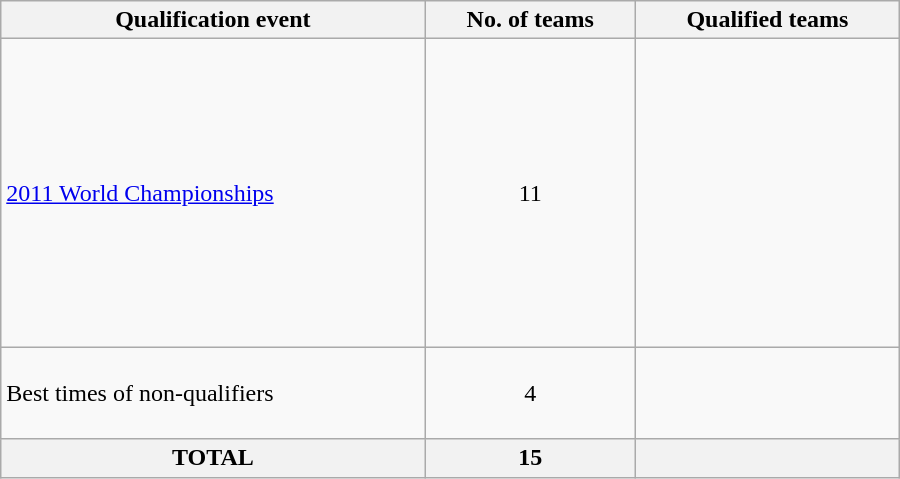<table class=wikitable style="text-align:left" width=600>
<tr>
<th>Qualification event</th>
<th>No. of teams</th>
<th>Qualified teams</th>
</tr>
<tr>
<td rowspan="1"><a href='#'>2011 World Championships</a></td>
<td align=center rowspan="1">11</td>
<td><br><br><br><br><br><br><br><br><br><s></s><br><br></td>
</tr>
<tr>
<td rowspan="1">Best times of non-qualifiers</td>
<td align=center rowspan="1">4</td>
<td><br><br><br></td>
</tr>
<tr>
<th>TOTAL</th>
<th>15</th>
<th></th>
</tr>
</table>
